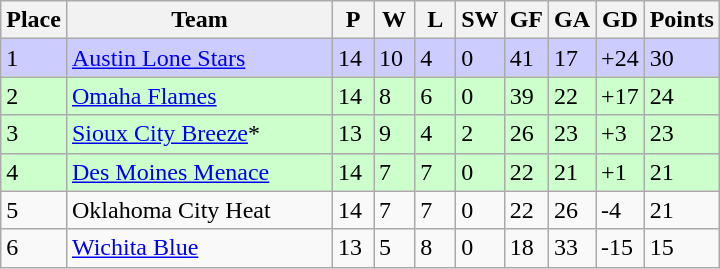<table class="wikitable">
<tr>
<th>Place</th>
<th width="170">Team</th>
<th width="20">P</th>
<th width="20">W</th>
<th width="20">L</th>
<th width="20">SW</th>
<th width="20">GF</th>
<th width="20">GA</th>
<th width="25">GD</th>
<th>Points</th>
</tr>
<tr bgcolor=#ccccff>
<td>1</td>
<td><a href='#'>Austin Lone Stars</a></td>
<td>14</td>
<td>10</td>
<td>4</td>
<td>0</td>
<td>41</td>
<td>17</td>
<td>+24</td>
<td>30</td>
</tr>
<tr bgcolor=#ccffcc>
<td>2</td>
<td><a href='#'>Omaha Flames</a></td>
<td>14</td>
<td>8</td>
<td>6</td>
<td>0</td>
<td>39</td>
<td>22</td>
<td>+17</td>
<td>24</td>
</tr>
<tr bgcolor=#ccffcc>
<td>3</td>
<td><a href='#'>Sioux City Breeze</a>*</td>
<td>13</td>
<td>9</td>
<td>4</td>
<td>2</td>
<td>26</td>
<td>23</td>
<td>+3</td>
<td>23</td>
</tr>
<tr bgcolor=#ccffcc>
<td>4</td>
<td><a href='#'>Des Moines Menace</a></td>
<td>14</td>
<td>7</td>
<td>7</td>
<td>0</td>
<td>22</td>
<td>21</td>
<td>+1</td>
<td>21</td>
</tr>
<tr>
<td>5</td>
<td>Oklahoma City Heat</td>
<td>14</td>
<td>7</td>
<td>7</td>
<td>0</td>
<td>22</td>
<td>26</td>
<td>-4</td>
<td>21</td>
</tr>
<tr>
<td>6</td>
<td><a href='#'>Wichita Blue</a></td>
<td>13</td>
<td>5</td>
<td>8</td>
<td>0</td>
<td>18</td>
<td>33</td>
<td>-15</td>
<td>15</td>
</tr>
</table>
